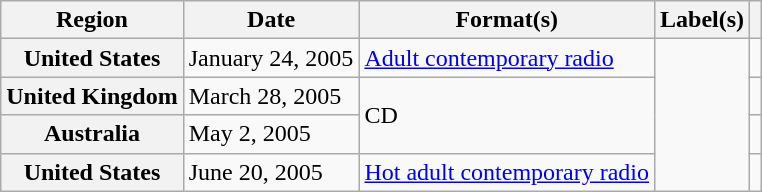<table class="wikitable plainrowheaders">
<tr>
<th scope="col">Region</th>
<th scope="col">Date</th>
<th scope="col">Format(s)</th>
<th scope="col">Label(s)</th>
<th scope="col"></th>
</tr>
<tr>
<th scope="row">United States</th>
<td>January 24, 2005</td>
<td><a href='#'>Adult contemporary radio</a></td>
<td rowspan="4"></td>
<td align="center"></td>
</tr>
<tr>
<th scope="row">United Kingdom</th>
<td>March 28, 2005</td>
<td rowspan="2">CD</td>
<td align="center"></td>
</tr>
<tr>
<th scope="row">Australia</th>
<td>May 2, 2005</td>
<td align="center"></td>
</tr>
<tr>
<th scope="row">United States</th>
<td>June 20, 2005</td>
<td><a href='#'>Hot adult contemporary radio</a></td>
<td align="center"></td>
</tr>
</table>
